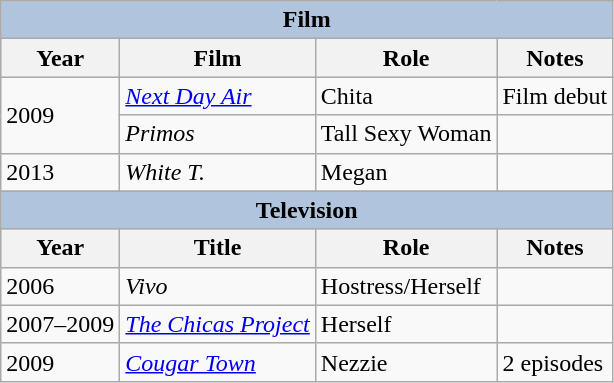<table class="wikitable">
<tr style="background:#ccc; text-align:center;">
<th colspan="4" style="background: LightSteelBlue;">Film</th>
</tr>
<tr style="background:#ccc; text-align:center;">
<th>Year</th>
<th>Film</th>
<th>Role</th>
<th>Notes</th>
</tr>
<tr>
<td rowspan="2">2009</td>
<td><em><a href='#'>Next Day Air</a></em></td>
<td>Chita</td>
<td>Film debut</td>
</tr>
<tr>
<td><em>Primos</em></td>
<td>Tall Sexy Woman</td>
<td></td>
</tr>
<tr>
<td>2013</td>
<td><em>White T.</em></td>
<td>Megan</td>
<td></td>
</tr>
<tr style="background:#ccc; text-align:center;">
<th colspan="4" style="background: LightSteelBlue;">Television</th>
</tr>
<tr style="background:#ccc; text-align:center;">
<th>Year</th>
<th>Title</th>
<th>Role</th>
<th>Notes</th>
</tr>
<tr>
<td>2006</td>
<td><em>Vivo</em></td>
<td>Hostress/Herself</td>
<td></td>
</tr>
<tr>
<td>2007–2009</td>
<td><em><a href='#'>The Chicas Project</a></em></td>
<td>Herself</td>
<td></td>
</tr>
<tr>
<td>2009</td>
<td><em><a href='#'>Cougar Town</a></em></td>
<td>Nezzie</td>
<td>2 episodes</td>
</tr>
</table>
